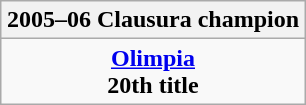<table class="wikitable" border="1" style="text-align: center; margin: 0 auto;">
<tr>
<th>2005–06 Clausura champion</th>
</tr>
<tr>
<td><strong><a href='#'>Olimpia</a><br>20th title</strong></td>
</tr>
</table>
